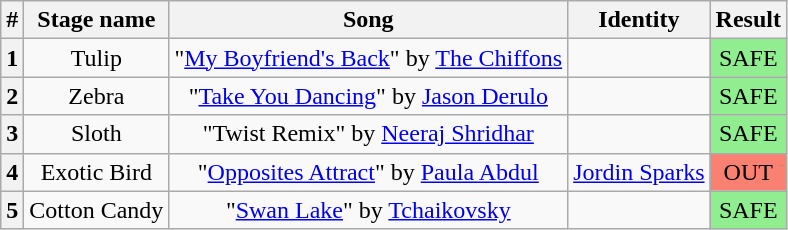<table class="wikitable plainrowheaders" style="text-align: center;">
<tr>
<th>#</th>
<th>Stage name</th>
<th>Song</th>
<th>Identity</th>
<th colspan=2>Result</th>
</tr>
<tr>
<th>1</th>
<td>Tulip</td>
<td>"<a href='#'>My Boyfriend's Back</a>" by <a href='#'>The Chiffons</a></td>
<td></td>
<td bgcolor=lightgreen>SAFE</td>
</tr>
<tr>
<th>2</th>
<td>Zebra</td>
<td>"<a href='#'>Take You Dancing</a>" by <a href='#'>Jason Derulo</a></td>
<td></td>
<td bgcolor=lightgreen>SAFE</td>
</tr>
<tr>
<th>3</th>
<td>Sloth</td>
<td>"Twist Remix" by <a href='#'>Neeraj Shridhar</a></td>
<td></td>
<td bgcolor=lightgreen>SAFE</td>
</tr>
<tr>
<th>4</th>
<td>Exotic Bird</td>
<td>"<a href='#'>Opposites Attract</a>" by <a href='#'>Paula Abdul</a></td>
<td><a href='#'>Jordin Sparks</a></td>
<td bgcolor=salmon>OUT</td>
</tr>
<tr>
<th>5</th>
<td>Cotton Candy</td>
<td>"<a href='#'>Swan Lake</a>" by <a href='#'>Tchaikovsky</a></td>
<td></td>
<td bgcolor=lightgreen>SAFE</td>
</tr>
</table>
